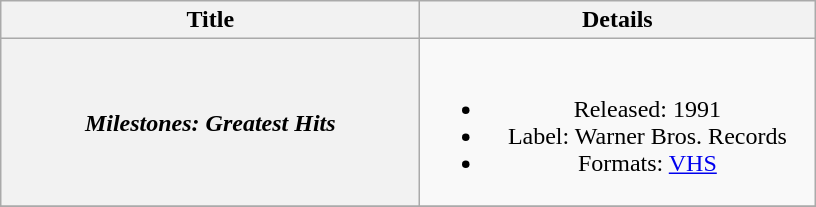<table class="wikitable plainrowheaders" style="text-align:center;">
<tr>
<th style="width:17em;">Title</th>
<th style="width:16em;">Details</th>
</tr>
<tr>
<th scope="row"><em>Milestones: Greatest Hits</em></th>
<td><br><ul><li>Released: 1991</li><li>Label: Warner Bros. Records</li><li>Formats: <a href='#'>VHS</a></li></ul></td>
</tr>
<tr>
</tr>
</table>
